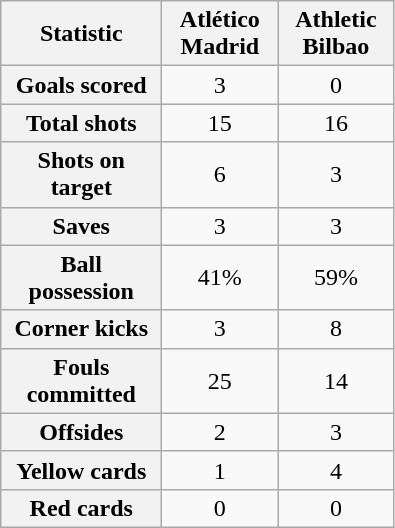<table class="wikitable plainrowheaders" style="text-align:center">
<tr>
<th scope="col" style="width:100px">Statistic</th>
<th scope="col" style="width:70px">Atlético Madrid</th>
<th scope="col" style="width:70px">Athletic Bilbao</th>
</tr>
<tr>
<th scope=row>Goals scored</th>
<td>3</td>
<td>0</td>
</tr>
<tr>
<th scope=row>Total shots</th>
<td>15</td>
<td>16</td>
</tr>
<tr>
<th scope=row>Shots on target</th>
<td>6</td>
<td>3</td>
</tr>
<tr>
<th scope=row>Saves</th>
<td>3</td>
<td>3</td>
</tr>
<tr>
<th scope=row>Ball possession</th>
<td>41%</td>
<td>59%</td>
</tr>
<tr>
<th scope=row>Corner kicks</th>
<td>3</td>
<td>8</td>
</tr>
<tr>
<th scope=row>Fouls committed</th>
<td>25</td>
<td>14</td>
</tr>
<tr>
<th scope=row>Offsides</th>
<td>2</td>
<td>3</td>
</tr>
<tr>
<th scope=row>Yellow cards</th>
<td>1</td>
<td>4</td>
</tr>
<tr>
<th scope=row>Red cards</th>
<td>0</td>
<td>0</td>
</tr>
</table>
